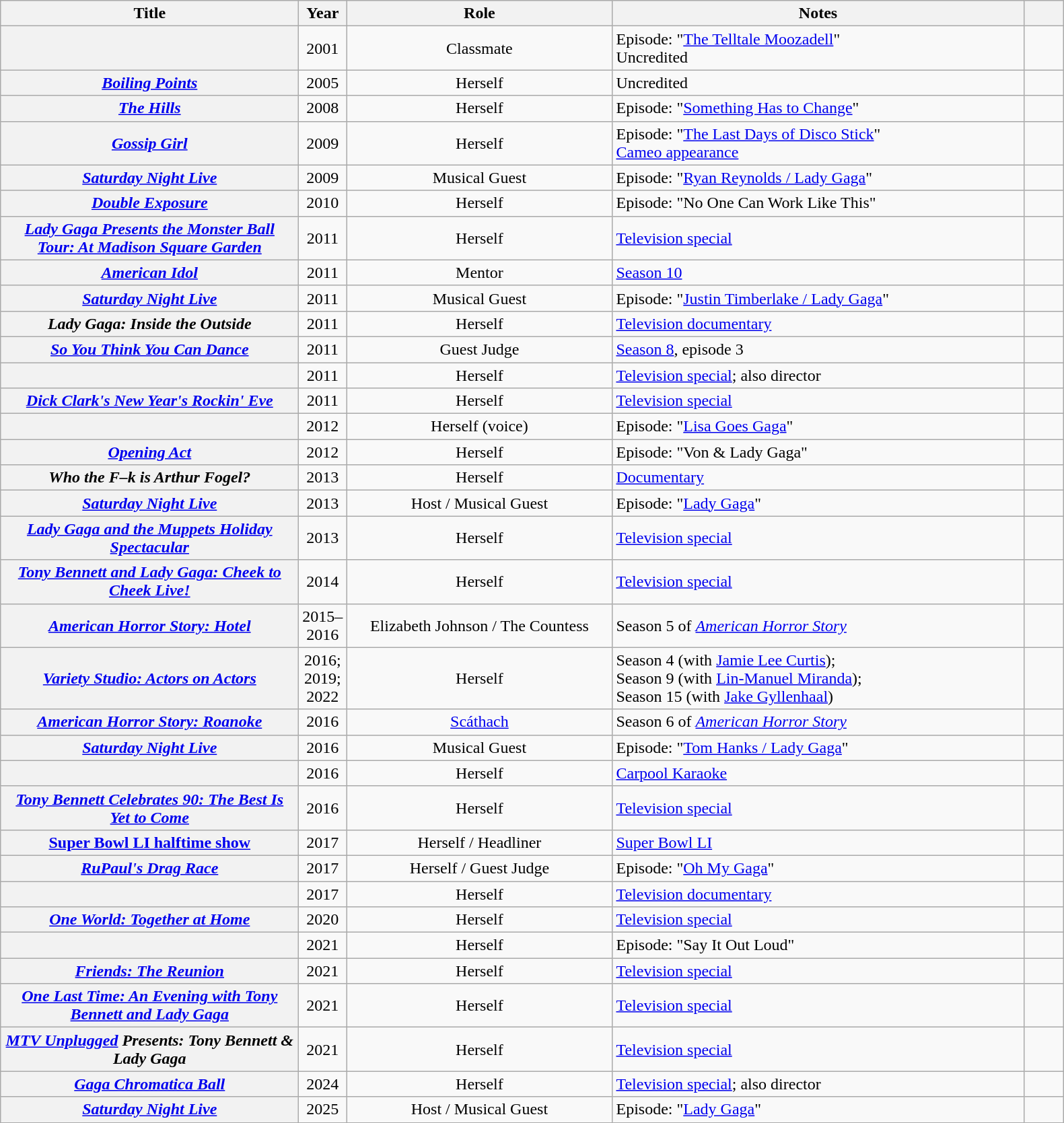<table class="wikitable sortable plainrowheaders" style="text-align:center;">
<tr>
<th scope="col" style="width: 18em;">Title</th>
<th scope="col" style="width: 2em;">Year</th>
<th scope="col" style="width: 16em;">Role</th>
<th scope="col" style="width: 25em;" class="unsortable">Notes</th>
<th scope="col" style="width: 2em;" class="unsortable"></th>
</tr>
<tr>
<th scope="row"><em></em></th>
<td>2001</td>
<td>Classmate</td>
<td style="text-align:left;">Episode: "<a href='#'>The Telltale Moozadell</a>" <br> Uncredited</td>
<td></td>
</tr>
<tr>
<th scope="row"><em><a href='#'>Boiling Points</a></em></th>
<td>2005</td>
<td>Herself</td>
<td style="text-align:left;">Uncredited</td>
<td></td>
</tr>
<tr>
<th scope="row"><a href='#'><em>The Hills</em></a></th>
<td>2008</td>
<td>Herself</td>
<td style="text-align:left;">Episode: "<a href='#'>Something Has to Change</a>"</td>
<td></td>
</tr>
<tr>
<th scope="row"><em><a href='#'>Gossip Girl</a></em></th>
<td>2009</td>
<td>Herself</td>
<td style="text-align:left;">Episode: "<a href='#'>The Last Days of Disco Stick</a>" <br> <a href='#'>Cameo appearance</a></td>
<td></td>
</tr>
<tr>
<th scope="row"><em><a href='#'>Saturday Night Live</a></em></th>
<td>2009</td>
<td>Musical Guest</td>
<td style="text-align:left;">Episode: "<a href='#'>Ryan Reynolds / Lady Gaga</a>"</td>
<td></td>
</tr>
<tr>
<th scope="row"><em><a href='#'>Double Exposure</a></em></th>
<td>2010</td>
<td>Herself</td>
<td style="text-align:left;">Episode: "No One Can Work Like This"</td>
<td></td>
</tr>
<tr>
<th scope="row"><em><a href='#'>Lady Gaga Presents the Monster Ball Tour: At Madison Square Garden</a></em></th>
<td>2011</td>
<td>Herself</td>
<td style="text-align:left;"><a href='#'>Television special</a></td>
<td></td>
</tr>
<tr>
<th scope="row"><em><a href='#'>American Idol</a></em></th>
<td>2011</td>
<td>Mentor</td>
<td style="text-align:left;"><a href='#'>Season 10</a></td>
<td></td>
</tr>
<tr>
<th scope="row"><em><a href='#'>Saturday Night Live</a></em></th>
<td>2011</td>
<td>Musical Guest</td>
<td style="text-align:left;">Episode: "<a href='#'>Justin Timberlake / Lady Gaga</a>"</td>
<td></td>
</tr>
<tr>
<th scope="row"><em>Lady Gaga: Inside the Outside</em></th>
<td>2011</td>
<td>Herself</td>
<td style="text-align:left;"><a href='#'>Television documentary</a></td>
<td></td>
</tr>
<tr>
<th scope="row"><em><a href='#'>So You Think You Can Dance</a></em></th>
<td>2011</td>
<td>Guest Judge</td>
<td style="text-align:left;"><a href='#'>Season 8</a>, episode 3</td>
<td></td>
</tr>
<tr>
<th scope="row"><em></em></th>
<td>2011</td>
<td>Herself</td>
<td style="text-align:left;"><a href='#'>Television special</a>; also director</td>
<td></td>
</tr>
<tr>
<th scope="row"><em><a href='#'>Dick Clark's New Year's Rockin' Eve</a></em></th>
<td>2011</td>
<td>Herself</td>
<td style="text-align:left;"><a href='#'>Television special</a></td>
<td></td>
</tr>
<tr>
<th scope="row"><em></em></th>
<td>2012</td>
<td>Herself (voice)</td>
<td style="text-align:left;">Episode: "<a href='#'>Lisa Goes Gaga</a>"</td>
<td></td>
</tr>
<tr>
<th scope="row"><em><a href='#'>Opening Act</a></em></th>
<td>2012</td>
<td>Herself</td>
<td style="text-align:left;">Episode: "Von & Lady Gaga"</td>
<td></td>
</tr>
<tr>
<th scope="row"><em>Who the F–k is Arthur Fogel?</em></th>
<td>2013</td>
<td>Herself</td>
<td style="text-align:left;"><a href='#'>Documentary</a></td>
<td></td>
</tr>
<tr>
<th scope="row"><em><a href='#'>Saturday Night Live</a></em></th>
<td>2013</td>
<td>Host / Musical Guest</td>
<td style="text-align:left;">Episode: "<a href='#'>Lady Gaga</a>"</td>
<td></td>
</tr>
<tr>
<th scope="row"><em><a href='#'>Lady Gaga and the Muppets Holiday Spectacular</a></em></th>
<td>2013</td>
<td>Herself</td>
<td style="text-align:left;"><a href='#'>Television special</a></td>
<td></td>
</tr>
<tr>
<th scope="row"><em><a href='#'>Tony Bennett and Lady Gaga: Cheek to Cheek Live!</a></em></th>
<td>2014</td>
<td>Herself</td>
<td style="text-align:left;"><a href='#'>Television special</a></td>
<td></td>
</tr>
<tr>
<th scope="row"><em><a href='#'>American Horror Story: Hotel</a></em></th>
<td>2015–2016</td>
<td>Elizabeth Johnson / The Countess</td>
<td style="text-align:left;">Season 5 of <em><a href='#'>American Horror Story</a></em></td>
<td></td>
</tr>
<tr>
<th scope="row"><em><a href='#'>Variety Studio: Actors on Actors</a></em></th>
<td>2016;<br>2019;<br>2022</td>
<td>Herself</td>
<td style="text-align:left;">Season 4 (with <a href='#'>Jamie Lee Curtis</a>);<br>Season 9 (with <a href='#'>Lin-Manuel Miranda</a>);<br>Season 15 (with <a href='#'>Jake Gyllenhaal</a>)</td>
<td><br><br></td>
</tr>
<tr>
<th scope="row"><em><a href='#'>American Horror Story: Roanoke</a></em></th>
<td>2016</td>
<td><a href='#'>Scáthach</a></td>
<td style="text-align:left;">Season 6 of <em><a href='#'>American Horror Story</a></em></td>
<td></td>
</tr>
<tr>
<th scope="row"><em><a href='#'>Saturday Night Live</a></em></th>
<td>2016</td>
<td>Musical Guest</td>
<td style="text-align:left;">Episode: "<a href='#'>Tom Hanks / Lady Gaga</a>"</td>
<td></td>
</tr>
<tr>
<th scope="row"><em></em></th>
<td>2016</td>
<td>Herself</td>
<td style="text-align:left;"><a href='#'>Carpool Karaoke</a></td>
<td></td>
</tr>
<tr>
<th scope="row"><em><a href='#'>Tony Bennett Celebrates 90: The Best Is Yet to Come</a></em></th>
<td>2016</td>
<td>Herself</td>
<td style="text-align:left;"><a href='#'>Television special</a></td>
<td></td>
</tr>
<tr>
<th scope="row"><a href='#'>Super Bowl LI halftime show</a></th>
<td>2017</td>
<td>Herself / Headliner</td>
<td style="text-align:left;"><a href='#'>Super Bowl LI</a></td>
<td></td>
</tr>
<tr>
<th scope="row"><em><a href='#'>RuPaul's Drag Race</a></em></th>
<td>2017</td>
<td>Herself / Guest Judge</td>
<td style="text-align:left;">Episode: "<a href='#'>Oh My Gaga</a>"</td>
<td></td>
</tr>
<tr>
<th scope="row"></th>
<td>2017</td>
<td>Herself</td>
<td style="text-align:left;"><a href='#'>Television documentary</a></td>
<td></td>
</tr>
<tr>
<th scope="row"><em><a href='#'>One World: Together at Home</a></em></th>
<td>2020</td>
<td>Herself</td>
<td style="text-align:left;"><a href='#'>Television special</a></td>
<td></td>
</tr>
<tr>
<th scope="row"><em></em></th>
<td>2021</td>
<td>Herself</td>
<td style="text-align:left;">Episode: "Say It Out Loud"</td>
<td></td>
</tr>
<tr>
<th scope="row"><em><a href='#'>Friends: The Reunion</a></em></th>
<td>2021</td>
<td>Herself</td>
<td style="text-align:left;"><a href='#'>Television special</a></td>
<td></td>
</tr>
<tr>
<th scope="row"><em><a href='#'>One Last Time: An Evening with Tony Bennett and Lady Gaga</a></em></th>
<td>2021</td>
<td>Herself</td>
<td style="text-align:left;"><a href='#'>Television special</a></td>
<td></td>
</tr>
<tr>
<th scope="row"><em><a href='#'>MTV Unplugged</a> Presents: Tony Bennett & Lady Gaga</em></th>
<td>2021</td>
<td>Herself</td>
<td style="text-align:left;"><a href='#'>Television special</a></td>
<td></td>
</tr>
<tr>
<th scope="row"><em><a href='#'>Gaga Chromatica Ball</a></em></th>
<td>2024</td>
<td>Herself</td>
<td style="text-align:left;"><a href='#'>Television special</a>; also director</td>
<td></td>
</tr>
<tr>
<th scope="row"><em><a href='#'>Saturday Night Live</a></em></th>
<td>2025</td>
<td>Host / Musical Guest</td>
<td style="text-align:left;">Episode: "<a href='#'>Lady Gaga</a>"</td>
<td></td>
</tr>
</table>
